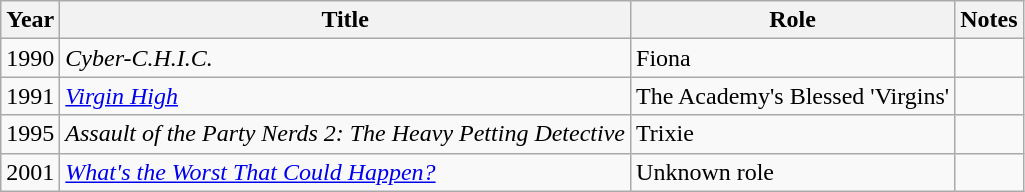<table class="wikitable">
<tr>
<th>Year</th>
<th>Title</th>
<th>Role</th>
<th>Notes</th>
</tr>
<tr>
<td>1990</td>
<td><em>Cyber-C.H.I.C.</em></td>
<td>Fiona</td>
<td></td>
</tr>
<tr>
<td>1991</td>
<td><em><a href='#'>Virgin High</a></em></td>
<td>The Academy's Blessed 'Virgins'</td>
<td></td>
</tr>
<tr>
<td>1995</td>
<td><em>Assault of the Party Nerds 2: The Heavy Petting Detective</em></td>
<td>Trixie</td>
<td></td>
</tr>
<tr>
<td>2001</td>
<td><em><a href='#'>What's the Worst That Could Happen?</a></em></td>
<td>Unknown role</td>
<td></td>
</tr>
</table>
